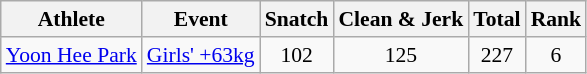<table class="wikitable" style="font-size:90%">
<tr>
<th>Athlete</th>
<th>Event</th>
<th>Snatch</th>
<th>Clean & Jerk</th>
<th>Total</th>
<th>Rank</th>
</tr>
<tr>
<td><a href='#'>Yoon Hee Park</a></td>
<td><a href='#'>Girls' +63kg</a></td>
<td align=center>102</td>
<td align=center>125</td>
<td align=center>227</td>
<td align=center>6</td>
</tr>
</table>
